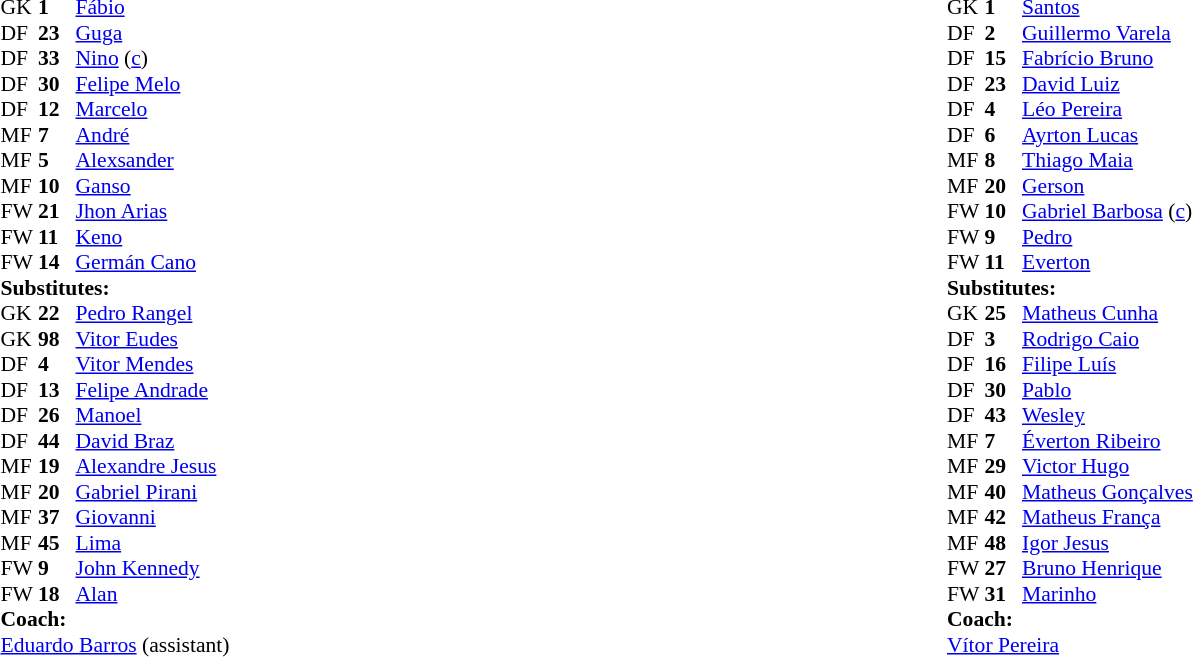<table width="100%">
<tr>
<td vstyle="text-align:top" width="40%"><br><table style="font-size:90%" cellspacing="0" cellpadding="0">
<tr>
<th width=25></th>
<th width=25></th>
</tr>
<tr>
<td>GK</td>
<td><strong>1</strong></td>
<td> <a href='#'>Fábio</a></td>
</tr>
<tr>
<td>DF</td>
<td><strong>23</strong></td>
<td> <a href='#'>Guga</a></td>
</tr>
<tr>
<td>DF</td>
<td><strong>33</strong></td>
<td> <a href='#'>Nino</a> (<a href='#'>c</a>)</td>
</tr>
<tr>
<td>DF</td>
<td><strong>30</strong></td>
<td> <a href='#'>Felipe Melo</a></td>
<td></td>
<td></td>
</tr>
<tr>
<td>DF</td>
<td><strong>12</strong></td>
<td> <a href='#'>Marcelo</a></td>
<td></td>
<td></td>
</tr>
<tr>
<td>MF</td>
<td><strong>7</strong></td>
<td> <a href='#'>André</a></td>
<td></td>
</tr>
<tr>
<td>MF</td>
<td><strong>5</strong></td>
<td> <a href='#'>Alexsander</a></td>
<td></td>
</tr>
<tr>
<td>MF</td>
<td><strong>10</strong></td>
<td> <a href='#'>Ganso</a></td>
<td></td>
<td></td>
</tr>
<tr>
<td>FW</td>
<td><strong>21</strong></td>
<td> <a href='#'>Jhon Arias</a></td>
</tr>
<tr>
<td>FW</td>
<td><strong>11</strong></td>
<td> <a href='#'>Keno</a></td>
<td></td>
<td></td>
</tr>
<tr>
<td>FW</td>
<td><strong>14</strong></td>
<td> <a href='#'>Germán Cano</a></td>
</tr>
<tr>
<td colspan=3><strong>Substitutes:</strong></td>
</tr>
<tr>
<td>GK</td>
<td><strong>22</strong></td>
<td> <a href='#'>Pedro Rangel</a></td>
</tr>
<tr>
<td>GK</td>
<td><strong>98</strong></td>
<td> <a href='#'>Vitor Eudes</a></td>
</tr>
<tr>
<td>DF</td>
<td><strong>4</strong></td>
<td> <a href='#'>Vitor Mendes</a></td>
<td></td>
<td></td>
</tr>
<tr>
<td>DF</td>
<td><strong>13</strong></td>
<td> <a href='#'>Felipe Andrade</a></td>
</tr>
<tr>
<td>DF</td>
<td><strong>26</strong></td>
<td> <a href='#'>Manoel</a></td>
</tr>
<tr>
<td>DF</td>
<td><strong>44</strong></td>
<td> <a href='#'>David Braz</a></td>
<td></td>
<td></td>
</tr>
<tr>
<td>MF</td>
<td><strong>19</strong></td>
<td> <a href='#'>Alexandre Jesus</a></td>
</tr>
<tr>
<td>MF</td>
<td><strong>20</strong></td>
<td> <a href='#'>Gabriel Pirani</a></td>
<td></td>
<td></td>
</tr>
<tr>
<td>MF</td>
<td><strong>37</strong></td>
<td> <a href='#'>Giovanni</a></td>
</tr>
<tr>
<td>MF</td>
<td><strong>45</strong></td>
<td> <a href='#'>Lima</a></td>
<td></td>
<td></td>
</tr>
<tr>
<td>FW</td>
<td><strong>9</strong></td>
<td> <a href='#'>John Kennedy</a></td>
</tr>
<tr>
<td>FW</td>
<td><strong>18</strong></td>
<td> <a href='#'>Alan</a></td>
</tr>
<tr>
<td colspan=3><strong>Coach:</strong></td>
</tr>
<tr>
<td colspan=4> <a href='#'>Eduardo Barros</a> (assistant)</td>
</tr>
</table>
</td>
<td vstyle="text-align:top" width="40%"><br><table style="font-size:90%" cellspacing="0" cellpadding="0">
<tr>
<th width=25></th>
<th width=25></th>
</tr>
<tr>
<td>GK</td>
<td><strong>1</strong></td>
<td> <a href='#'>Santos</a></td>
</tr>
<tr>
<td>DF</td>
<td><strong>2</strong></td>
<td> <a href='#'>Guillermo Varela</a></td>
</tr>
<tr>
<td>DF</td>
<td><strong>15</strong></td>
<td> <a href='#'>Fabrício Bruno</a></td>
<td></td>
<td></td>
</tr>
<tr>
<td>DF</td>
<td><strong>23</strong></td>
<td> <a href='#'>David Luiz</a></td>
</tr>
<tr>
<td>DF</td>
<td><strong>4</strong></td>
<td> <a href='#'>Léo Pereira</a></td>
<td></td>
<td></td>
</tr>
<tr>
<td>DF</td>
<td><strong>6</strong></td>
<td> <a href='#'>Ayrton Lucas</a></td>
</tr>
<tr>
<td>MF</td>
<td><strong>8</strong></td>
<td> <a href='#'>Thiago Maia</a></td>
<td></td>
<td></td>
</tr>
<tr>
<td>MF</td>
<td><strong>20</strong></td>
<td> <a href='#'>Gerson</a></td>
<td></td>
</tr>
<tr>
<td>FW</td>
<td><strong>10</strong></td>
<td> <a href='#'>Gabriel Barbosa</a> (<a href='#'>c</a>)</td>
<td></td>
<td></td>
</tr>
<tr>
<td>FW</td>
<td><strong>9</strong></td>
<td> <a href='#'>Pedro</a></td>
</tr>
<tr>
<td>FW</td>
<td><strong>11</strong></td>
<td> <a href='#'>Everton</a></td>
<td></td>
<td></td>
</tr>
<tr>
<td colspan=3><strong>Substitutes:</strong></td>
</tr>
<tr>
<td>GK</td>
<td><strong>25</strong></td>
<td> <a href='#'>Matheus Cunha</a></td>
</tr>
<tr>
<td>DF</td>
<td><strong>3</strong></td>
<td> <a href='#'>Rodrigo Caio</a></td>
</tr>
<tr>
<td>DF</td>
<td><strong>16</strong></td>
<td> <a href='#'>Filipe Luís</a></td>
<td></td>
<td></td>
</tr>
<tr>
<td>DF</td>
<td><strong>30</strong></td>
<td> <a href='#'>Pablo</a></td>
</tr>
<tr>
<td>DF</td>
<td><strong>43</strong></td>
<td> <a href='#'>Wesley</a></td>
</tr>
<tr>
<td>MF</td>
<td><strong>7</strong></td>
<td> <a href='#'>Éverton Ribeiro</a></td>
<td></td>
<td></td>
</tr>
<tr>
<td>MF</td>
<td><strong>29</strong></td>
<td> <a href='#'>Victor Hugo</a></td>
<td></td>
<td></td>
</tr>
<tr>
<td>MF</td>
<td><strong>40</strong></td>
<td> <a href='#'>Matheus Gonçalves</a></td>
<td></td>
<td></td>
</tr>
<tr>
<td>MF</td>
<td><strong>42</strong></td>
<td> <a href='#'>Matheus França</a></td>
<td></td>
<td></td>
</tr>
<tr>
<td>MF</td>
<td><strong>48</strong></td>
<td> <a href='#'>Igor Jesus</a></td>
</tr>
<tr>
<td>FW</td>
<td><strong>27</strong></td>
<td> <a href='#'>Bruno Henrique</a></td>
</tr>
<tr>
<td>FW</td>
<td><strong>31</strong></td>
<td> <a href='#'>Marinho</a></td>
</tr>
<tr>
<td colspan=3><strong>Coach:</strong></td>
</tr>
<tr>
<td colspan=4> <a href='#'>Vítor Pereira</a></td>
</tr>
</table>
</td>
</tr>
</table>
